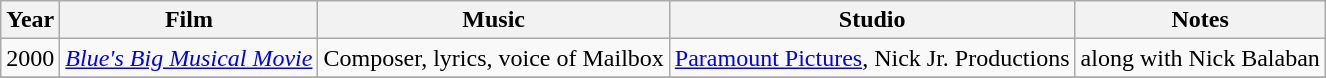<table class="wikitable">
<tr>
<th>Year</th>
<th>Film</th>
<th>Music</th>
<th>Studio</th>
<th>Notes</th>
</tr>
<tr>
<td>2000</td>
<td><em><a href='#'>Blue's Big Musical Movie</a></em></td>
<td>Composer, lyrics, voice of Mailbox</td>
<td><a href='#'>Paramount Pictures</a>, Nick Jr. Productions</td>
<td>along with Nick Balaban</td>
</tr>
<tr>
</tr>
</table>
